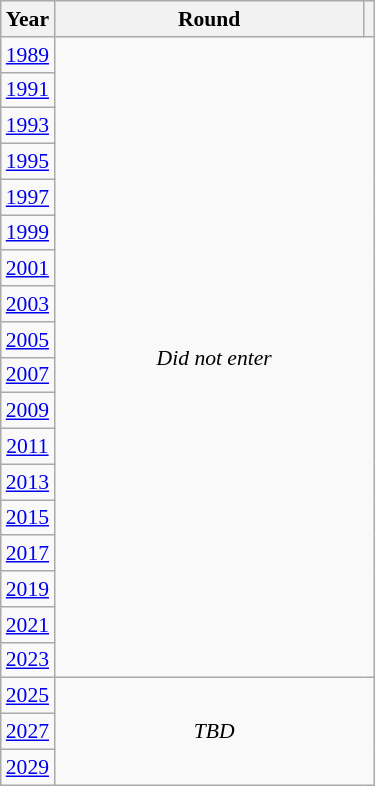<table class="wikitable" style="text-align: center; font-size:90%">
<tr>
<th>Year</th>
<th style="width:200px">Round</th>
<th></th>
</tr>
<tr>
<td><a href='#'>1989</a></td>
<td colspan="2" rowspan="18"><em>Did not enter</em></td>
</tr>
<tr>
<td><a href='#'>1991</a></td>
</tr>
<tr>
<td><a href='#'>1993</a></td>
</tr>
<tr>
<td><a href='#'>1995</a></td>
</tr>
<tr>
<td><a href='#'>1997</a></td>
</tr>
<tr>
<td><a href='#'>1999</a></td>
</tr>
<tr>
<td><a href='#'>2001</a></td>
</tr>
<tr>
<td><a href='#'>2003</a></td>
</tr>
<tr>
<td><a href='#'>2005</a></td>
</tr>
<tr>
<td><a href='#'>2007</a></td>
</tr>
<tr>
<td><a href='#'>2009</a></td>
</tr>
<tr>
<td><a href='#'>2011</a></td>
</tr>
<tr>
<td><a href='#'>2013</a></td>
</tr>
<tr>
<td><a href='#'>2015</a></td>
</tr>
<tr>
<td><a href='#'>2017</a></td>
</tr>
<tr>
<td><a href='#'>2019</a></td>
</tr>
<tr>
<td><a href='#'>2021</a></td>
</tr>
<tr>
<td><a href='#'>2023</a></td>
</tr>
<tr>
<td><a href='#'>2025</a></td>
<td colspan="2" rowspan="3"><em>TBD</em></td>
</tr>
<tr>
<td><a href='#'>2027</a></td>
</tr>
<tr>
<td><a href='#'>2029</a></td>
</tr>
</table>
